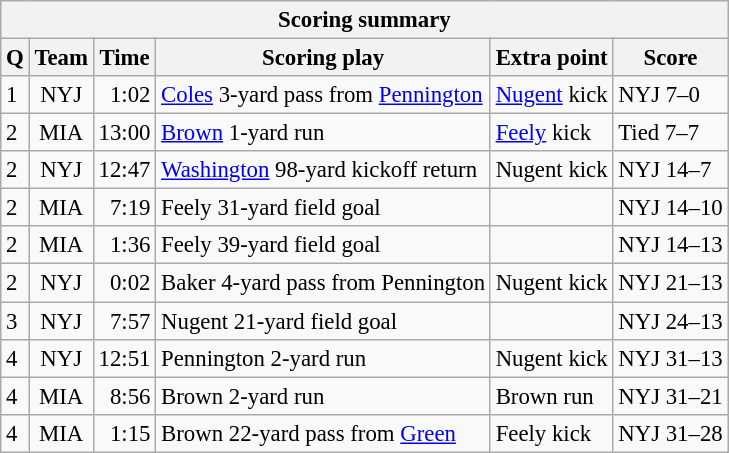<table class="wikitable" style="font-size: 95%;">
<tr>
<th colspan=6>Scoring summary</th>
</tr>
<tr>
<th>Q</th>
<th>Team</th>
<th>Time</th>
<th>Scoring play</th>
<th>Extra point</th>
<th>Score</th>
</tr>
<tr>
<td>1</td>
<td align=center>NYJ</td>
<td align=right>1:02</td>
<td><a href='#'>Coles</a> 3-yard pass from <a href='#'>Pennington</a></td>
<td><a href='#'>Nugent</a> kick</td>
<td>NYJ 7–0</td>
</tr>
<tr>
<td>2</td>
<td align=center>MIA</td>
<td align=right>13:00</td>
<td><a href='#'>Brown</a> 1-yard run</td>
<td><a href='#'>Feely</a> kick</td>
<td>Tied 7–7</td>
</tr>
<tr>
<td>2</td>
<td align=center>NYJ</td>
<td align=right>12:47</td>
<td><a href='#'>Washington</a> 98-yard kickoff return</td>
<td>Nugent kick</td>
<td>NYJ 14–7</td>
</tr>
<tr>
<td>2</td>
<td align=center>MIA</td>
<td align=right>7:19</td>
<td>Feely 31-yard field goal</td>
<td></td>
<td>NYJ 14–10</td>
</tr>
<tr>
<td>2</td>
<td align=center>MIA</td>
<td align=right>1:36</td>
<td>Feely 39-yard field goal</td>
<td></td>
<td>NYJ 14–13</td>
</tr>
<tr>
<td>2</td>
<td align=center>NYJ</td>
<td align=right>0:02</td>
<td>Baker 4-yard pass from Pennington</td>
<td>Nugent kick</td>
<td>NYJ 21–13</td>
</tr>
<tr>
<td>3</td>
<td align=center>NYJ</td>
<td align=right>7:57</td>
<td>Nugent 21-yard field goal</td>
<td></td>
<td>NYJ 24–13</td>
</tr>
<tr>
<td>4</td>
<td align=center>NYJ</td>
<td align=right>12:51</td>
<td>Pennington 2-yard run</td>
<td>Nugent kick</td>
<td>NYJ 31–13</td>
</tr>
<tr>
<td>4</td>
<td align=center>MIA</td>
<td align=right>8:56</td>
<td>Brown 2-yard run</td>
<td>Brown run</td>
<td>NYJ 31–21</td>
</tr>
<tr>
<td>4</td>
<td align=center>MIA</td>
<td align=right>1:15</td>
<td>Brown 22-yard pass from <a href='#'>Green</a></td>
<td>Feely kick</td>
<td>NYJ 31–28</td>
</tr>
</table>
